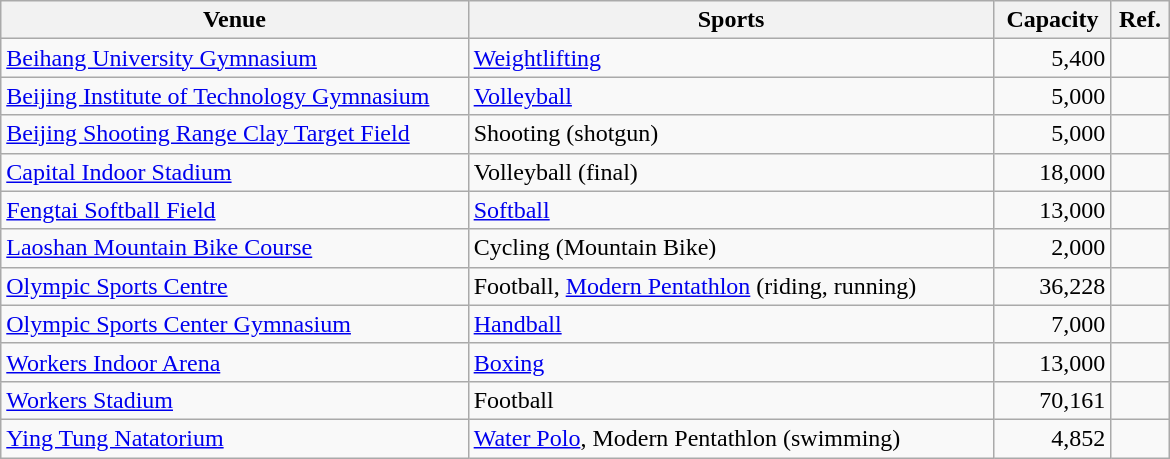<table class="wikitable sortable" width=780px>
<tr>
<th width=40%>Venue</th>
<th class="unsortable" width=45%>Sports</th>
<th width=10%>Capacity</th>
<th class="unsortable">Ref.</th>
</tr>
<tr>
<td><a href='#'>Beihang University Gymnasium</a></td>
<td><a href='#'>Weightlifting</a></td>
<td align="right">5,400</td>
<td align=center></td>
</tr>
<tr>
<td><a href='#'>Beijing Institute of Technology Gymnasium</a></td>
<td><a href='#'>Volleyball</a></td>
<td align="right">5,000</td>
<td align=center></td>
</tr>
<tr>
<td><a href='#'>Beijing Shooting Range Clay Target Field</a></td>
<td>Shooting (shotgun)</td>
<td align="right">5,000</td>
<td align=center></td>
</tr>
<tr>
<td><a href='#'>Capital Indoor Stadium</a></td>
<td>Volleyball (final)</td>
<td align="right">18,000</td>
<td align=center></td>
</tr>
<tr>
<td><a href='#'>Fengtai Softball Field</a></td>
<td><a href='#'>Softball</a></td>
<td align="right">13,000</td>
<td align=center></td>
</tr>
<tr>
<td><a href='#'>Laoshan Mountain Bike Course</a></td>
<td>Cycling (Mountain Bike)</td>
<td align="right">2,000</td>
<td align=center></td>
</tr>
<tr>
<td><a href='#'>Olympic Sports Centre</a></td>
<td>Football, <a href='#'>Modern Pentathlon</a> (riding, running)</td>
<td align="right">36,228</td>
<td align=center></td>
</tr>
<tr>
<td><a href='#'>Olympic Sports Center Gymnasium</a></td>
<td><a href='#'>Handball</a></td>
<td align="right">7,000</td>
<td align=center></td>
</tr>
<tr>
<td><a href='#'>Workers Indoor Arena</a></td>
<td><a href='#'>Boxing</a></td>
<td align="right">13,000</td>
<td align=center></td>
</tr>
<tr>
<td><a href='#'>Workers Stadium</a></td>
<td>Football</td>
<td align="right">70,161</td>
<td align=center></td>
</tr>
<tr>
<td><a href='#'>Ying Tung Natatorium</a></td>
<td><a href='#'>Water Polo</a>, Modern Pentathlon (swimming)</td>
<td align="right">4,852</td>
<td align=center></td>
</tr>
</table>
